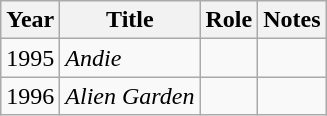<table class="wikitable">
<tr>
<th>Year</th>
<th>Title</th>
<th>Role</th>
<th>Notes</th>
</tr>
<tr>
<td>1995</td>
<td><em>Andie</em></td>
<td></td>
<td></td>
</tr>
<tr>
<td>1996</td>
<td><em>Alien Garden</em></td>
<td></td>
<td></td>
</tr>
</table>
